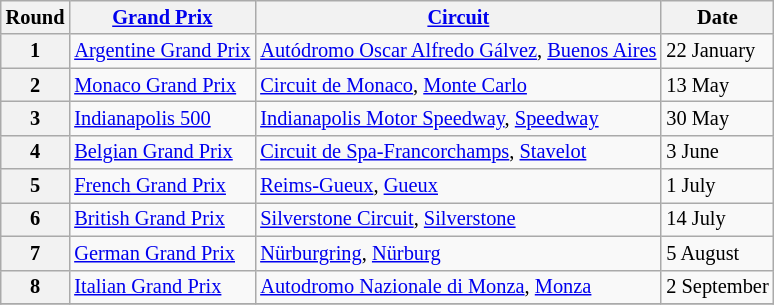<table class="wikitable" style="font-size: 85%;">
<tr>
<th>Round</th>
<th><a href='#'>Grand Prix</a></th>
<th><a href='#'>Circuit</a></th>
<th>Date</th>
</tr>
<tr>
<th>1</th>
<td><a href='#'>Argentine Grand Prix</a></td>
<td> <a href='#'>Autódromo Oscar Alfredo Gálvez</a>, <a href='#'>Buenos Aires</a></td>
<td>22 January</td>
</tr>
<tr>
<th>2</th>
<td><a href='#'>Monaco Grand Prix</a></td>
<td> <a href='#'>Circuit de Monaco</a>, <a href='#'>Monte Carlo</a></td>
<td>13 May</td>
</tr>
<tr>
<th>3</th>
<td><a href='#'>Indianapolis 500</a></td>
<td> <a href='#'>Indianapolis Motor Speedway</a>, <a href='#'>Speedway</a></td>
<td>30 May</td>
</tr>
<tr>
<th>4</th>
<td><a href='#'>Belgian Grand Prix</a></td>
<td> <a href='#'>Circuit de Spa-Francorchamps</a>, <a href='#'>Stavelot</a></td>
<td>3 June</td>
</tr>
<tr>
<th>5</th>
<td><a href='#'>French Grand Prix</a></td>
<td> <a href='#'>Reims-Gueux</a>, <a href='#'>Gueux</a></td>
<td>1 July</td>
</tr>
<tr>
<th>6</th>
<td><a href='#'>British Grand Prix</a></td>
<td> <a href='#'>Silverstone Circuit</a>, <a href='#'>Silverstone</a></td>
<td>14 July</td>
</tr>
<tr>
<th>7</th>
<td><a href='#'>German Grand Prix</a></td>
<td> <a href='#'>Nürburgring</a>, <a href='#'>Nürburg</a></td>
<td>5 August</td>
</tr>
<tr>
<th>8</th>
<td><a href='#'>Italian Grand Prix</a></td>
<td> <a href='#'>Autodromo Nazionale di Monza</a>, <a href='#'>Monza</a></td>
<td>2 September</td>
</tr>
<tr>
</tr>
</table>
